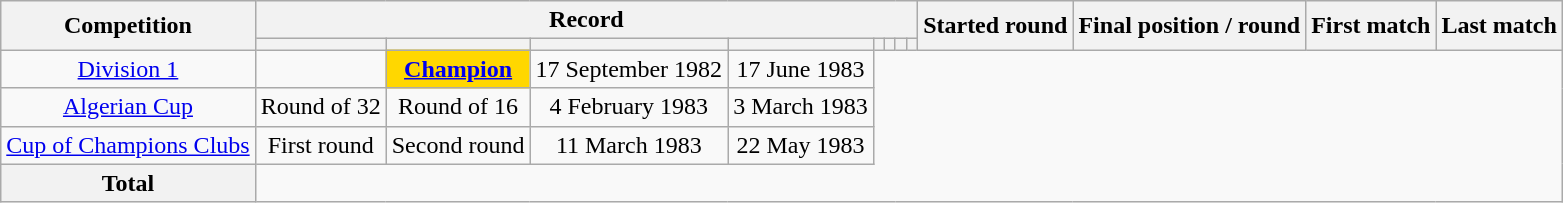<table class="wikitable" style="text-align: center">
<tr>
<th rowspan=2>Competition</th>
<th colspan=8>Record</th>
<th rowspan=2>Started round</th>
<th rowspan=2>Final position / round</th>
<th rowspan=2>First match</th>
<th rowspan=2>Last match</th>
</tr>
<tr>
<th></th>
<th></th>
<th></th>
<th></th>
<th></th>
<th></th>
<th></th>
<th></th>
</tr>
<tr>
<td><a href='#'>Division 1</a><br></td>
<td></td>
<td style="background:gold;"><a href='#'><strong>Champion</strong></a></td>
<td>17 September 1982</td>
<td>17 June 1983</td>
</tr>
<tr>
<td><a href='#'>Algerian Cup</a><br></td>
<td>Round of 32</td>
<td>Round of 16</td>
<td>4 February 1983</td>
<td>3 March 1983</td>
</tr>
<tr>
<td><a href='#'>Cup of Champions Clubs</a><br></td>
<td>First round</td>
<td>Second round</td>
<td>11 March 1983</td>
<td>22 May 1983</td>
</tr>
<tr>
<th>Total<br></th>
</tr>
</table>
